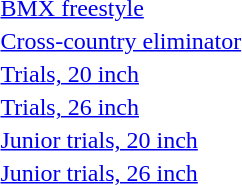<table>
<tr>
<td><a href='#'>BMX freestyle</a><br></td>
<td></td>
<td></td>
<td></td>
</tr>
<tr>
<td><a href='#'>Cross-country eliminator</a><br></td>
<td></td>
<td></td>
<td></td>
</tr>
<tr>
<td><a href='#'>Trials, 20 inch</a><br></td>
<td></td>
<td></td>
<td></td>
</tr>
<tr>
<td><a href='#'>Trials, 26 inch</a><br></td>
<td></td>
<td></td>
<td></td>
</tr>
<tr>
<td><a href='#'>Junior trials, 20 inch</a><br></td>
<td></td>
<td></td>
<td></td>
</tr>
<tr>
<td><a href='#'>Junior trials, 26 inch</a><br></td>
<td></td>
<td></td>
<td></td>
</tr>
</table>
